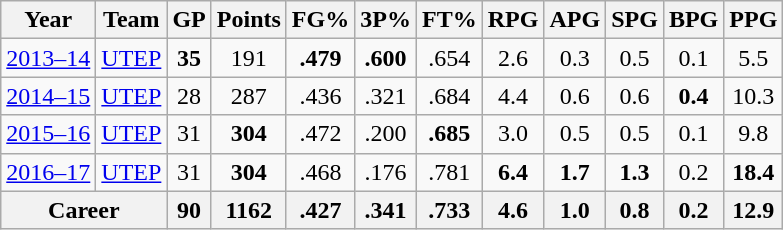<table class="wikitable"; style="text-align:center";>
<tr>
<th>Year</th>
<th>Team</th>
<th>GP</th>
<th>Points</th>
<th>FG%</th>
<th>3P%</th>
<th>FT%</th>
<th>RPG</th>
<th>APG</th>
<th>SPG</th>
<th>BPG</th>
<th>PPG</th>
</tr>
<tr>
<td><a href='#'>2013–14</a></td>
<td><a href='#'>UTEP</a></td>
<td><strong>35</strong></td>
<td>191</td>
<td><strong>.479</strong></td>
<td><strong>.600</strong></td>
<td>.654</td>
<td>2.6</td>
<td>0.3</td>
<td>0.5</td>
<td>0.1</td>
<td>5.5</td>
</tr>
<tr>
<td><a href='#'>2014–15</a></td>
<td><a href='#'>UTEP</a></td>
<td>28</td>
<td>287</td>
<td>.436</td>
<td>.321</td>
<td>.684</td>
<td>4.4</td>
<td>0.6</td>
<td>0.6</td>
<td><strong>0.4</strong></td>
<td>10.3</td>
</tr>
<tr>
<td><a href='#'>2015–16</a></td>
<td><a href='#'>UTEP</a></td>
<td>31</td>
<td><strong>304</strong></td>
<td>.472</td>
<td>.200</td>
<td><strong>.685</strong></td>
<td>3.0</td>
<td>0.5</td>
<td>0.5</td>
<td>0.1</td>
<td>9.8</td>
</tr>
<tr>
<td><a href='#'>2016–17</a></td>
<td><a href='#'>UTEP</a></td>
<td>31</td>
<td><strong>304</strong></td>
<td>.468</td>
<td>.176</td>
<td>.781</td>
<td><strong>6.4</strong></td>
<td><strong>1.7</strong></td>
<td><strong>1.3</strong></td>
<td>0.2</td>
<td><strong>18.4</strong></td>
</tr>
<tr>
<th colspan=2; align=center>Career</th>
<th>90</th>
<th>1162</th>
<th>.427</th>
<th>.341</th>
<th>.733</th>
<th>4.6</th>
<th>1.0</th>
<th>0.8</th>
<th>0.2</th>
<th>12.9</th>
</tr>
</table>
